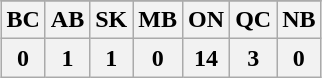<table class="wikitable" style="margin: 1em auto 1em auto;">
<tr>
</tr>
<tr>
<th>BC</th>
<th>AB</th>
<th>SK</th>
<th>MB</th>
<th>ON</th>
<th>QC</th>
<th>NB</th>
</tr>
<tr>
<th>0</th>
<th>1</th>
<th>1</th>
<th>0</th>
<th>14</th>
<th>3</th>
<th>0</th>
</tr>
</table>
